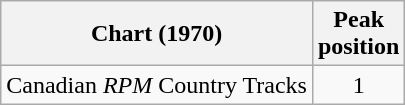<table class="wikitable">
<tr>
<th align="left">Chart (1970)</th>
<th align="center">Peak<br>position</th>
</tr>
<tr>
<td align="left">Canadian <em>RPM</em> Country Tracks</td>
<td align="center">1</td>
</tr>
</table>
